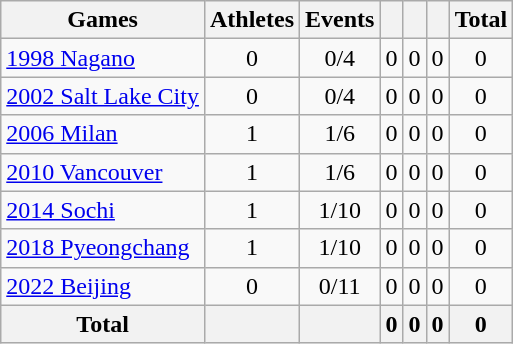<table class="wikitable sortable" style="text-align:center">
<tr>
<th>Games</th>
<th>Athletes</th>
<th>Events</th>
<th width:3em; font-weight:bold;"></th>
<th width:3em; font-weight:bold;"></th>
<th width:3em; font-weight:bold;"></th>
<th style="width:3; font-weight:bold;">Total</th>
</tr>
<tr>
<td align=left> <a href='#'>1998 Nagano</a></td>
<td>0</td>
<td>0/4</td>
<td>0</td>
<td>0</td>
<td>0</td>
<td>0</td>
</tr>
<tr>
<td align=left> <a href='#'>2002 Salt Lake City</a></td>
<td>0</td>
<td>0/4</td>
<td>0</td>
<td>0</td>
<td>0</td>
<td>0</td>
</tr>
<tr>
<td align=left> <a href='#'>2006 Milan</a></td>
<td>1</td>
<td>1/6</td>
<td>0</td>
<td>0</td>
<td>0</td>
<td>0</td>
</tr>
<tr>
<td align=left> <a href='#'>2010 Vancouver</a></td>
<td>1</td>
<td>1/6</td>
<td>0</td>
<td>0</td>
<td>0</td>
<td>0</td>
</tr>
<tr>
<td align=left> <a href='#'>2014 Sochi</a></td>
<td>1</td>
<td>1/10</td>
<td>0</td>
<td>0</td>
<td>0</td>
<td>0</td>
</tr>
<tr>
<td align=left> <a href='#'>2018 Pyeongchang</a></td>
<td>1</td>
<td>1/10</td>
<td>0</td>
<td>0</td>
<td>0</td>
<td>0</td>
</tr>
<tr>
<td align=left> <a href='#'>2022 Beijing</a></td>
<td>0</td>
<td>0/11</td>
<td>0</td>
<td>0</td>
<td>0</td>
<td>0</td>
</tr>
<tr>
<th>Total</th>
<th></th>
<th></th>
<th>0</th>
<th>0</th>
<th>0</th>
<th>0</th>
</tr>
</table>
